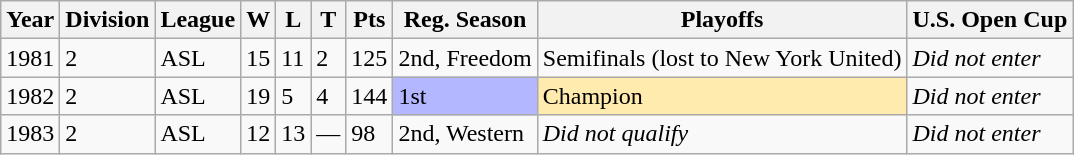<table class="wikitable">
<tr>
<th>Year</th>
<th>Division</th>
<th>League</th>
<th>W</th>
<th>L</th>
<th>T</th>
<th>Pts</th>
<th>Reg. Season</th>
<th>Playoffs</th>
<th>U.S. Open Cup</th>
</tr>
<tr>
<td>1981</td>
<td>2</td>
<td>ASL</td>
<td>15</td>
<td>11</td>
<td>2</td>
<td>125</td>
<td>2nd, Freedom</td>
<td>Semifinals (lost to New York United)</td>
<td><em>Did not enter</em></td>
</tr>
<tr>
<td>1982</td>
<td>2</td>
<td>ASL</td>
<td>19</td>
<td>5</td>
<td>4</td>
<td>144</td>
<td bgcolor="B3B7FF">1st</td>
<td bgcolor="FFEBAD">Champion</td>
<td><em>Did not enter</em></td>
</tr>
<tr>
<td>1983</td>
<td>2</td>
<td>ASL</td>
<td>12</td>
<td>13</td>
<td>—</td>
<td>98</td>
<td>2nd, Western</td>
<td><em>Did not qualify</em></td>
<td><em>Did not enter</em></td>
</tr>
</table>
